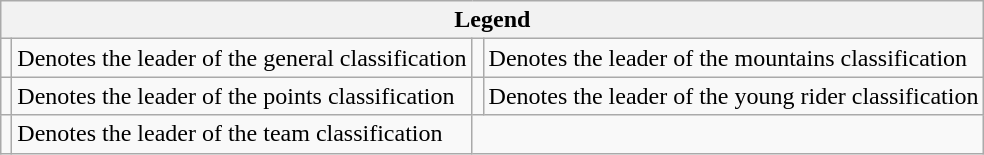<table class="wikitable noresize">
<tr>
<th colspan="4">Legend</th>
</tr>
<tr>
<td></td>
<td>Denotes the leader of the general classification</td>
<td></td>
<td>Denotes the leader of the mountains classification</td>
</tr>
<tr>
<td></td>
<td>Denotes the leader of the points classification</td>
<td></td>
<td>Denotes the leader of the young rider classification</td>
</tr>
<tr>
<td></td>
<td>Denotes the leader of the team classification</td>
</tr>
</table>
